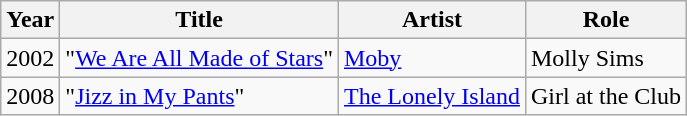<table class="wikitable">
<tr>
<th>Year</th>
<th>Title</th>
<th>Artist</th>
<th>Role</th>
</tr>
<tr>
<td>2002</td>
<td>"<a href='#'>We Are All Made of Stars</a>"</td>
<td><a href='#'>Moby</a></td>
<td>Molly Sims</td>
</tr>
<tr>
<td>2008</td>
<td>"<a href='#'>Jizz in My Pants</a>"</td>
<td><a href='#'>The Lonely Island</a></td>
<td>Girl at the Club</td>
</tr>
</table>
